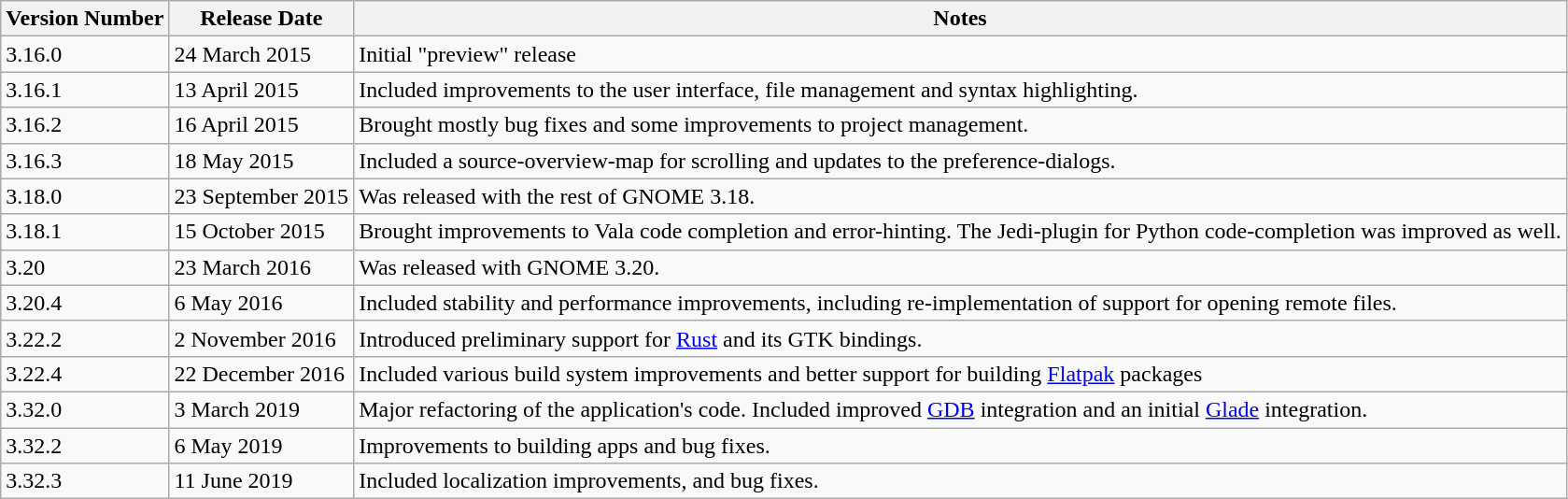<table class="wikitable">
<tr>
<th class=unsortable>Version Number</th>
<th data-sort-type=date>Release Date</th>
<th class=unsortable>Notes</th>
</tr>
<tr>
<td>3.16.0</td>
<td>24 March 2015</td>
<td>Initial "preview" release</td>
</tr>
<tr>
<td>3.16.1</td>
<td>13 April 2015</td>
<td>Included improvements to the user interface, file management and syntax highlighting.</td>
</tr>
<tr>
<td>3.16.2</td>
<td>16 April 2015</td>
<td>Brought mostly bug fixes and some improvements to project management.</td>
</tr>
<tr>
<td>3.16.3</td>
<td>18 May 2015</td>
<td>Included a source-overview-map for scrolling and updates to the preference-dialogs.</td>
</tr>
<tr>
<td>3.18.0</td>
<td style="white-space: nowrap;">23 September 2015</td>
<td>Was released with the rest of GNOME 3.18.</td>
</tr>
<tr>
<td>3.18.1</td>
<td>15 October 2015</td>
<td>Brought improvements to Vala code completion and error-hinting. The Jedi-plugin for Python code-completion was improved as well.</td>
</tr>
<tr>
<td>3.20</td>
<td>23 March 2016</td>
<td>Was released with GNOME 3.20.</td>
</tr>
<tr>
<td>3.20.4</td>
<td>6 May 2016</td>
<td>Included stability and performance improvements, including re-implementation of support for opening remote files.</td>
</tr>
<tr>
<td>3.22.2</td>
<td>2 November 2016</td>
<td>Introduced preliminary support for <a href='#'>Rust</a> and its GTK bindings.</td>
</tr>
<tr>
<td>3.22.4</td>
<td>22 December 2016</td>
<td>Included various build system improvements and better support for building <a href='#'>Flatpak</a> packages</td>
</tr>
<tr>
<td>3.32.0</td>
<td>3 March 2019</td>
<td>Major refactoring of the application's code. Included improved <a href='#'>GDB</a> integration and an initial <a href='#'>Glade</a> integration.</td>
</tr>
<tr>
<td>3.32.2</td>
<td>6 May 2019</td>
<td>Improvements to building apps and bug fixes.</td>
</tr>
<tr>
<td>3.32.3</td>
<td>11 June 2019</td>
<td>Included localization improvements, and bug fixes.</td>
</tr>
</table>
